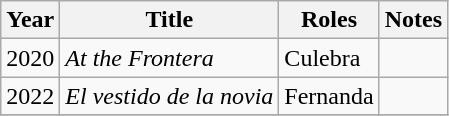<table class="wikitable sortable">
<tr>
<th>Year</th>
<th>Title</th>
<th>Roles</th>
<th>Notes</th>
</tr>
<tr>
<td>2020</td>
<td><em>At the Frontera</em></td>
<td>Culebra</td>
<td></td>
</tr>
<tr>
<td>2022</td>
<td><em>El vestido de la novia</em></td>
<td>Fernanda</td>
<td></td>
</tr>
<tr>
</tr>
</table>
